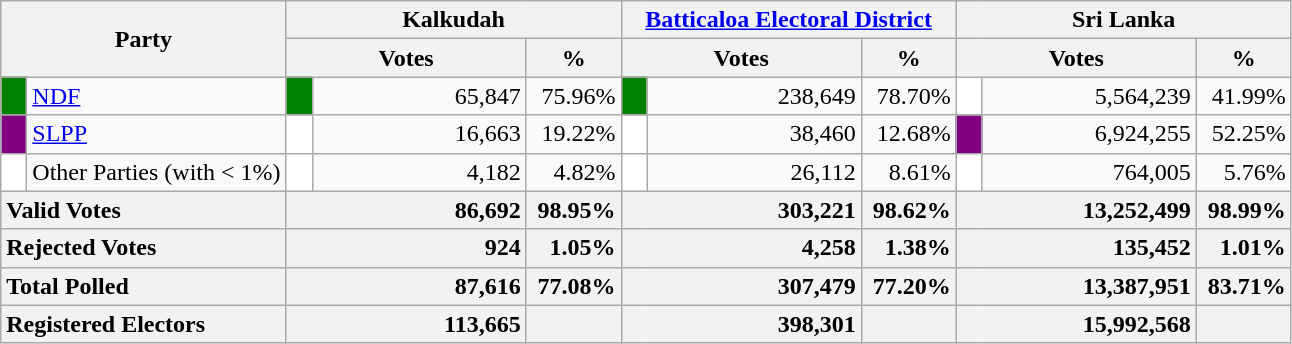<table class="wikitable">
<tr>
<th colspan="2" width="144px"rowspan="2">Party</th>
<th colspan="3" width="216px">Kalkudah</th>
<th colspan="3" width="216px"><a href='#'>Batticaloa Electoral District</a></th>
<th colspan="3" width="216px">Sri Lanka</th>
</tr>
<tr>
<th colspan="2" width="144px">Votes</th>
<th>%</th>
<th colspan="2" width="144px">Votes</th>
<th>%</th>
<th colspan="2" width="144px">Votes</th>
<th>%</th>
</tr>
<tr>
<td style="background-color:green;" width="10px"></td>
<td style="text-align:left;"><a href='#'>NDF</a></td>
<td style="background-color:green;" width="10px"></td>
<td style="text-align:right;">65,847</td>
<td style="text-align:right;">75.96%</td>
<td style="background-color:green;" width="10px"></td>
<td style="text-align:right;">238,649</td>
<td style="text-align:right;">78.70%</td>
<td style="background-color:white;" width="10px"></td>
<td style="text-align:right;">5,564,239</td>
<td style="text-align:right;">41.99%</td>
</tr>
<tr>
<td style="background-color:purple;" width="10px"></td>
<td style="text-align:left;"><a href='#'>SLPP</a></td>
<td style="background-color:white;" width="10px"></td>
<td style="text-align:right;">16,663</td>
<td style="text-align:right;">19.22%</td>
<td style="background-color:white;" width="10px"></td>
<td style="text-align:right;">38,460</td>
<td style="text-align:right;">12.68%</td>
<td style="background-color:purple;" width="10px"></td>
<td style="text-align:right;">6,924,255</td>
<td style="text-align:right;">52.25%</td>
</tr>
<tr>
<td style="background-color:white;" width="10px"></td>
<td style="text-align:left;">Other Parties (with < 1%)</td>
<td style="background-color:white;" width="10px"></td>
<td style="text-align:right;">4,182</td>
<td style="text-align:right;">4.82%</td>
<td style="background-color:white;" width="10px"></td>
<td style="text-align:right;">26,112</td>
<td style="text-align:right;">8.61%</td>
<td style="background-color:white;" width="10px"></td>
<td style="text-align:right;">764,005</td>
<td style="text-align:right;">5.76%</td>
</tr>
<tr>
<th colspan="2" width="144px"style="text-align:left;">Valid Votes</th>
<th style="text-align:right;"colspan="2" width="144px">86,692</th>
<th style="text-align:right;">98.95%</th>
<th style="text-align:right;"colspan="2" width="144px">303,221</th>
<th style="text-align:right;">98.62%</th>
<th style="text-align:right;"colspan="2" width="144px">13,252,499</th>
<th style="text-align:right;">98.99%</th>
</tr>
<tr>
<th colspan="2" width="144px"style="text-align:left;">Rejected Votes</th>
<th style="text-align:right;"colspan="2" width="144px">924</th>
<th style="text-align:right;">1.05%</th>
<th style="text-align:right;"colspan="2" width="144px">4,258</th>
<th style="text-align:right;">1.38%</th>
<th style="text-align:right;"colspan="2" width="144px">135,452</th>
<th style="text-align:right;">1.01%</th>
</tr>
<tr>
<th colspan="2" width="144px"style="text-align:left;">Total Polled</th>
<th style="text-align:right;"colspan="2" width="144px">87,616</th>
<th style="text-align:right;">77.08%</th>
<th style="text-align:right;"colspan="2" width="144px">307,479</th>
<th style="text-align:right;">77.20%</th>
<th style="text-align:right;"colspan="2" width="144px">13,387,951</th>
<th style="text-align:right;">83.71%</th>
</tr>
<tr>
<th colspan="2" width="144px"style="text-align:left;">Registered Electors</th>
<th style="text-align:right;"colspan="2" width="144px">113,665</th>
<th></th>
<th style="text-align:right;"colspan="2" width="144px">398,301</th>
<th></th>
<th style="text-align:right;"colspan="2" width="144px">15,992,568</th>
<th></th>
</tr>
</table>
